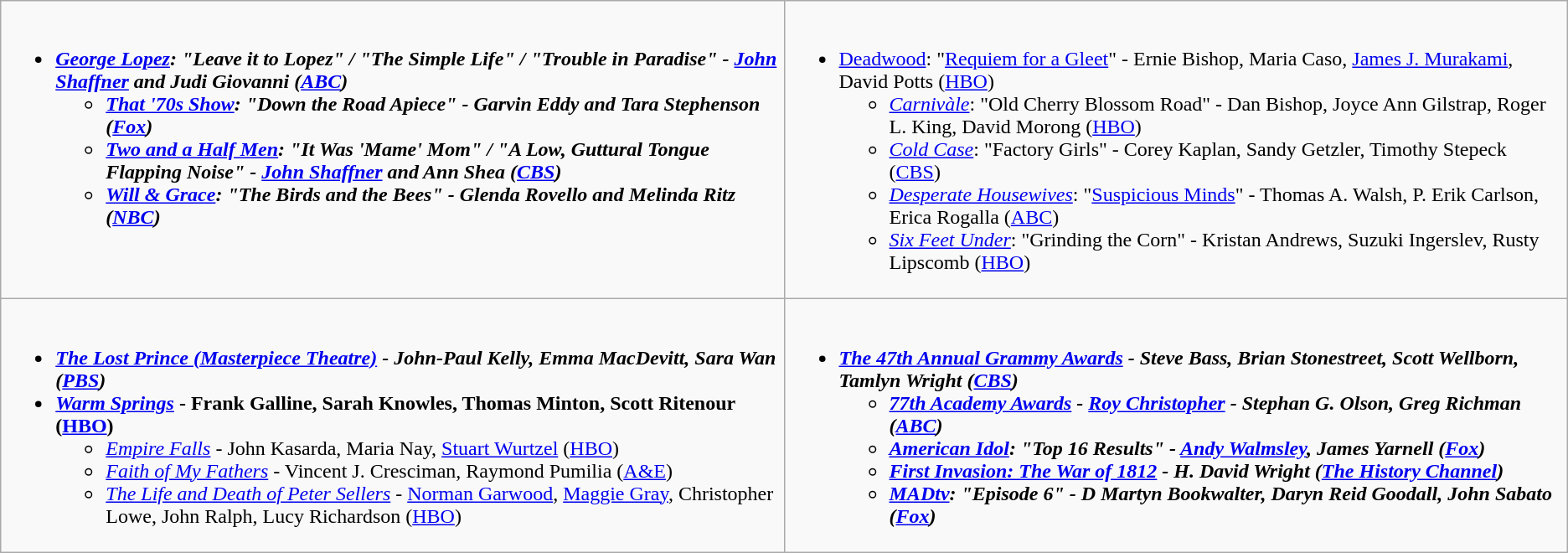<table class="wikitable">
<tr>
<td style="vertical-align:top;" width="50%"><br><ul><li><strong><em><a href='#'>George Lopez</a><em>: "Leave it to Lopez" / "The Simple Life" / "Trouble in Paradise" - <a href='#'>John Shaffner</a> and Judi Giovanni (<a href='#'>ABC</a>)<strong><ul><li></em><a href='#'>That '70s Show</a><em>: "Down the Road Apiece" - Garvin Eddy and Tara Stephenson (<a href='#'>Fox</a>)</li><li></em><a href='#'>Two and a Half Men</a><em>: "It Was 'Mame' Mom" / "A Low, Guttural Tongue Flapping Noise" - <a href='#'>John Shaffner</a> and Ann Shea (<a href='#'>CBS</a>)</li><li></em><a href='#'>Will & Grace</a><em>: "The Birds and the Bees" - Glenda Rovello and Melinda Ritz (<a href='#'>NBC</a>)</li></ul></li></ul></td>
<td style="vertical-align:top;" width="50%"><br><ul><li></em></strong><a href='#'>Deadwood</a></em>: "<a href='#'>Requiem for a Gleet</a>" - Ernie Bishop, Maria Caso, <a href='#'>James J. Murakami</a>, David Potts (<a href='#'>HBO</a>)</strong><ul><li><em><a href='#'>Carnivàle</a></em>: "Old Cherry Blossom Road" - Dan Bishop, Joyce Ann Gilstrap, Roger L. King, David Morong (<a href='#'>HBO</a>)</li><li><em><a href='#'>Cold Case</a></em>: "Factory Girls" - Corey Kaplan, Sandy Getzler, Timothy Stepeck (<a href='#'>CBS</a>)</li><li><em><a href='#'>Desperate Housewives</a></em>: "<a href='#'>Suspicious Minds</a>" - Thomas A. Walsh, P. Erik Carlson, Erica Rogalla (<a href='#'>ABC</a>)</li><li><em><a href='#'>Six Feet Under</a></em>: "Grinding the Corn" - Kristan Andrews, Suzuki Ingerslev, Rusty Lipscomb (<a href='#'>HBO</a>)</li></ul></li></ul></td>
</tr>
<tr>
<td style="vertical-align:top;" width="50%"><br><ul><li><strong><em><a href='#'>The Lost Prince (Masterpiece Theatre)</a><em> - John-Paul Kelly, Emma MacDevitt, Sara Wan (<a href='#'>PBS</a>)<strong></li><li></em></strong><a href='#'>Warm Springs</a></em> - Frank Galline, Sarah Knowles, Thomas Minton, Scott Ritenour (<a href='#'>HBO</a>)</strong><ul><li><em><a href='#'>Empire Falls</a></em> - John Kasarda, Maria Nay, <a href='#'>Stuart Wurtzel</a> (<a href='#'>HBO</a>)</li><li><em><a href='#'>Faith of My Fathers</a></em> - Vincent J. Cresciman, Raymond Pumilia (<a href='#'>A&E</a>)</li><li><em><a href='#'>The Life and Death of Peter Sellers</a></em> - <a href='#'>Norman Garwood</a>, <a href='#'>Maggie Gray</a>, Christopher Lowe, John Ralph, Lucy Richardson (<a href='#'>HBO</a>)</li></ul></li></ul></td>
<td style="vertical-align:top;" width="50%"><br><ul><li><strong><em><a href='#'>The 47th Annual Grammy Awards</a><em> - Steve Bass, Brian Stonestreet, Scott Wellborn, Tamlyn Wright (<a href='#'>CBS</a>)<strong><ul><li></em><a href='#'>77th Academy Awards</a><em> - <a href='#'>Roy Christopher</a> - Stephan G. Olson, Greg Richman (<a href='#'>ABC</a>)</li><li></em><a href='#'>American Idol</a><em>: "Top 16 Results" - <a href='#'>Andy Walmsley</a>, James Yarnell (<a href='#'>Fox</a>)</li><li></em><a href='#'>First Invasion: The War of 1812</a><em> - H. David Wright (<a href='#'>The History Channel</a>)</li><li></em><a href='#'>MADtv</a><em>: "Episode 6" - D Martyn Bookwalter, Daryn Reid Goodall, John Sabato (<a href='#'>Fox</a>)</li></ul></li></ul></td>
</tr>
</table>
